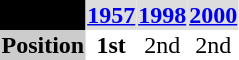<table class="toccolours" border="0" cellpadding="1" cellspacing="0" style="text-align:left; margin:0.5em;">
<tr>
<th style="text-align:center; background-color: #000000;"><span>Year</span></th>
<th style="text-align:center; background-color: #ddd;"><a href='#'>1957</a></th>
<th style="text-align:center; background-color: #ddd;"><a href='#'>1998</a></th>
<th style="text-align:center; background-color: #ddd;"><a href='#'>2000</a></th>
</tr>
<tr>
<th style="text-align:center; background-color: #CCCCCC;"><span>Position</span></th>
<td style="text-align:center"><strong>1st</strong></td>
<td style="text-align:center">2nd</td>
<td style="text-align:center">2nd</td>
</tr>
</table>
